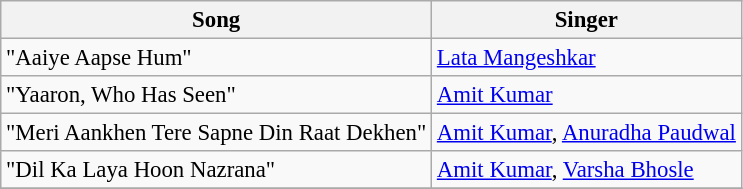<table class="wikitable" style="font-size:95%;">
<tr>
<th>Song</th>
<th>Singer</th>
</tr>
<tr>
<td>"Aaiye Aapse Hum"</td>
<td><a href='#'>Lata Mangeshkar</a></td>
</tr>
<tr>
<td>"Yaaron, Who Has Seen"</td>
<td><a href='#'>Amit Kumar</a></td>
</tr>
<tr>
<td>"Meri Aankhen Tere Sapne Din Raat Dekhen"</td>
<td><a href='#'>Amit Kumar</a>, <a href='#'>Anuradha Paudwal</a></td>
</tr>
<tr>
<td>"Dil Ka Laya Hoon Nazrana"</td>
<td><a href='#'>Amit Kumar</a>, <a href='#'>Varsha Bhosle</a></td>
</tr>
<tr>
</tr>
</table>
